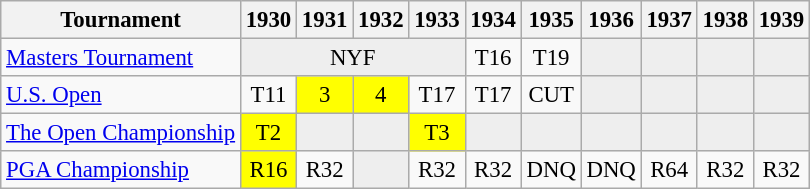<table class="wikitable" style="font-size:95%;text-align:center;">
<tr>
<th>Tournament</th>
<th>1930</th>
<th>1931</th>
<th>1932</th>
<th>1933</th>
<th>1934</th>
<th>1935</th>
<th>1936</th>
<th>1937</th>
<th>1938</th>
<th>1939</th>
</tr>
<tr>
<td align=left><a href='#'>Masters Tournament</a></td>
<td align="center" colspan=4 style="background:#eeeeee;">NYF</td>
<td>T16</td>
<td>T19</td>
<td style="background:#eeeeee;"></td>
<td style="background:#eeeeee;"></td>
<td style="background:#eeeeee;"></td>
<td style="background:#eeeeee;"></td>
</tr>
<tr>
<td align=left><a href='#'>U.S. Open</a></td>
<td>T11</td>
<td style="background:yellow;">3</td>
<td style="background:yellow;">4</td>
<td>T17</td>
<td>T17</td>
<td>CUT</td>
<td style="background:#eeeeee;"></td>
<td style="background:#eeeeee;"></td>
<td style="background:#eeeeee;"></td>
<td style="background:#eeeeee;"></td>
</tr>
<tr>
<td align=left><a href='#'>The Open Championship</a></td>
<td style="background:yellow;">T2</td>
<td style="background:#eeeeee;"></td>
<td style="background:#eeeeee;"></td>
<td style="background:yellow;">T3</td>
<td style="background:#eeeeee;"></td>
<td style="background:#eeeeee;"></td>
<td style="background:#eeeeee;"></td>
<td style="background:#eeeeee;"></td>
<td style="background:#eeeeee;"></td>
<td style="background:#eeeeee;"></td>
</tr>
<tr>
<td align=left><a href='#'>PGA Championship</a></td>
<td style="background:yellow;">R16</td>
<td>R32</td>
<td style="background:#eeeeee;"></td>
<td>R32</td>
<td>R32</td>
<td>DNQ </td>
<td>DNQ </td>
<td>R64</td>
<td>R32</td>
<td>R32</td>
</tr>
</table>
